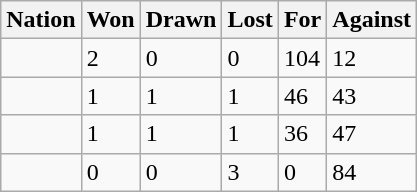<table class="wikitable">
<tr>
<th>Nation</th>
<th>Won</th>
<th>Drawn</th>
<th>Lost</th>
<th>For</th>
<th>Against</th>
</tr>
<tr>
<td></td>
<td>2</td>
<td>0</td>
<td>0</td>
<td>104</td>
<td>12</td>
</tr>
<tr>
<td></td>
<td>1</td>
<td>1</td>
<td>1</td>
<td>46</td>
<td>43</td>
</tr>
<tr>
<td></td>
<td>1</td>
<td>1</td>
<td>1</td>
<td>36</td>
<td>47</td>
</tr>
<tr>
<td></td>
<td>0</td>
<td>0</td>
<td>3</td>
<td>0</td>
<td>84</td>
</tr>
</table>
